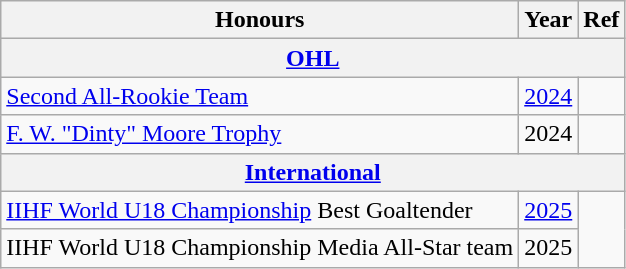<table class="wikitable">
<tr>
<th>Honours</th>
<th>Year</th>
<th>Ref</th>
</tr>
<tr>
<th colspan="3"><a href='#'>OHL</a></th>
</tr>
<tr>
<td><a href='#'>Second All-Rookie Team</a></td>
<td><a href='#'>2024</a></td>
<td></td>
</tr>
<tr>
<td><a href='#'>F. W. "Dinty" Moore Trophy</a></td>
<td>2024</td>
<td></td>
</tr>
<tr>
<th colspan="3"><a href='#'>International</a></th>
</tr>
<tr>
<td><a href='#'>IIHF World U18 Championship</a> Best Goaltender</td>
<td><a href='#'>2025</a></td>
<td rowspan="2"></td>
</tr>
<tr>
<td>IIHF World U18 Championship Media All-Star team</td>
<td>2025</td>
</tr>
</table>
